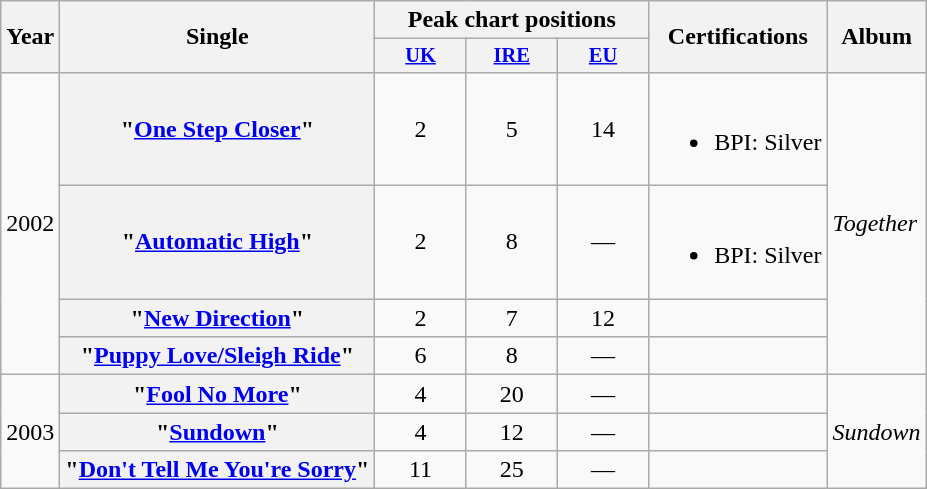<table class="wikitable plainrowheaders" style="text-align:center;">
<tr>
<th scope="col" rowspan="2">Year</th>
<th scope="col" rowspan="2">Single</th>
<th scope="col" colspan="3">Peak chart positions</th>
<th scope="col" rowspan="2">Certifications</th>
<th scope="col" rowspan="2">Album</th>
</tr>
<tr>
<th style="width:4em;font-size:85%"><a href='#'>UK</a><br></th>
<th style="width:4em;font-size:85%"><a href='#'>IRE</a><br></th>
<th style="width:4em;font-size:85%"><a href='#'>EU</a><br></th>
</tr>
<tr>
<td rowspan="4">2002</td>
<th scope="row">"<a href='#'>One Step Closer</a>"</th>
<td>2</td>
<td>5</td>
<td>14</td>
<td><br><ul><li>BPI: Silver</li></ul></td>
<td rowspan="4" align=left><em>Together</em></td>
</tr>
<tr>
<th scope="row">"<a href='#'>Automatic High</a>"</th>
<td>2</td>
<td>8</td>
<td>—</td>
<td><br><ul><li>BPI: Silver</li></ul></td>
</tr>
<tr>
<th scope="row">"<a href='#'>New Direction</a>"</th>
<td>2</td>
<td>7</td>
<td>12</td>
<td></td>
</tr>
<tr>
<th scope="row">"<a href='#'>Puppy Love/Sleigh Ride</a>"</th>
<td>6</td>
<td>8</td>
<td>—</td>
<td></td>
</tr>
<tr>
<td rowspan="3">2003</td>
<th scope="row">"<a href='#'>Fool No More</a>"</th>
<td>4</td>
<td>20</td>
<td>—</td>
<td></td>
<td rowspan="4" align=left><em>Sundown</em></td>
</tr>
<tr>
<th scope="row">"<a href='#'>Sundown</a>"</th>
<td>4</td>
<td>12</td>
<td>—</td>
<td></td>
</tr>
<tr>
<th scope="row">"<a href='#'>Don't Tell Me You're Sorry</a>"</th>
<td>11</td>
<td>25</td>
<td>—</td>
<td></td>
</tr>
</table>
